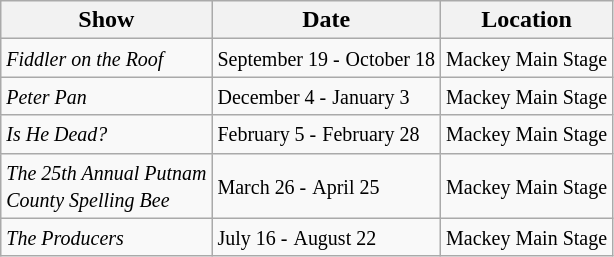<table class="wikitable">
<tr>
<th>Show</th>
<th>Date</th>
<th>Location</th>
</tr>
<tr>
<td><em><small>Fiddler on the Roof</small></em></td>
<td><small>September 19 -</small> <small>October 18</small></td>
<td><small>Mackey Main Stage</small></td>
</tr>
<tr>
<td><em><small>Peter Pan</small></em></td>
<td><small>December 4 -</small> <small>January 3</small></td>
<td><small>Mackey Main Stage</small></td>
</tr>
<tr>
<td><em><small>Is He Dead?</small></em></td>
<td><small>February 5 -</small> <small>February 28</small></td>
<td><small>Mackey Main Stage</small></td>
</tr>
<tr>
<td><em><small>The 25th Annual Putnam</small></em><br><em><small>County Spelling Bee</small></em></td>
<td><small>March 26 -</small> <small>April 25</small></td>
<td><small>Mackey Main Stage</small></td>
</tr>
<tr>
<td><em><small>The Producers</small></em></td>
<td><small>July 16 -</small> <small>August 22</small></td>
<td><small>Mackey Main Stage</small></td>
</tr>
</table>
